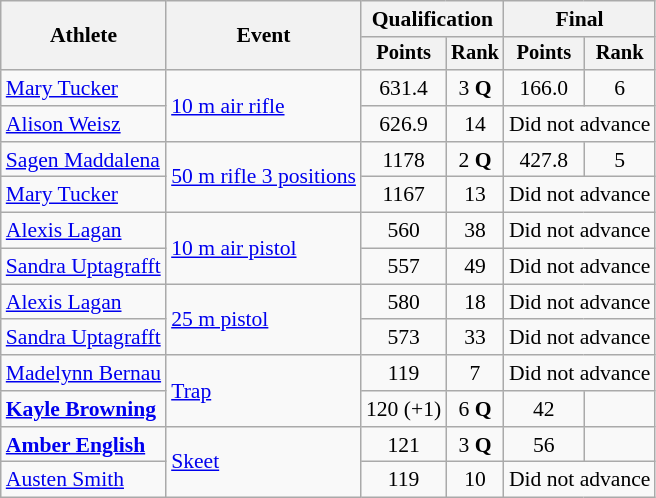<table class=wikitable style=font-size:90%;text-align:center>
<tr>
<th rowspan=2>Athlete</th>
<th rowspan=2>Event</th>
<th colspan=2>Qualification</th>
<th colspan=2>Final</th>
</tr>
<tr style=font-size:95%>
<th>Points</th>
<th>Rank</th>
<th>Points</th>
<th>Rank</th>
</tr>
<tr>
<td align=left><a href='#'>Mary Tucker</a></td>
<td align=left rowspan=2><a href='#'>10 m air rifle</a></td>
<td>631.4</td>
<td>3 <strong>Q</strong></td>
<td>166.0</td>
<td>6</td>
</tr>
<tr>
<td align=left><a href='#'>Alison Weisz</a></td>
<td>626.9</td>
<td>14</td>
<td colspan=2>Did not advance</td>
</tr>
<tr>
<td align=left><a href='#'>Sagen Maddalena</a></td>
<td align=left rowspan=2><a href='#'>50 m rifle 3 positions</a></td>
<td>1178</td>
<td>2 <strong>Q</strong></td>
<td>427.8</td>
<td>5</td>
</tr>
<tr>
<td align=left><a href='#'>Mary Tucker</a></td>
<td>1167</td>
<td>13</td>
<td colspan=2>Did not advance</td>
</tr>
<tr>
<td align=left><a href='#'>Alexis Lagan</a></td>
<td align=left rowspan=2><a href='#'>10 m air pistol</a></td>
<td>560</td>
<td>38</td>
<td colspan=2>Did not advance</td>
</tr>
<tr>
<td align=left><a href='#'>Sandra Uptagrafft</a></td>
<td>557</td>
<td>49</td>
<td colspan=2>Did not advance</td>
</tr>
<tr>
<td align=left><a href='#'>Alexis Lagan</a></td>
<td align=left rowspan=2><a href='#'>25 m pistol</a></td>
<td>580</td>
<td>18</td>
<td colspan=2>Did not advance</td>
</tr>
<tr>
<td align=left><a href='#'>Sandra Uptagrafft</a></td>
<td>573</td>
<td>33</td>
<td colspan=2>Did not advance</td>
</tr>
<tr>
<td align=left><a href='#'>Madelynn Bernau</a></td>
<td align=left rowspan=2><a href='#'>Trap</a></td>
<td>119</td>
<td>7</td>
<td colspan=2>Did not advance</td>
</tr>
<tr>
<td align=left><strong><a href='#'>Kayle Browning</a></strong></td>
<td>120 (+1)</td>
<td>6 <strong>Q</strong></td>
<td>42</td>
<td></td>
</tr>
<tr>
<td align=left><strong><a href='#'>Amber English</a></strong></td>
<td align=left rowspan=2><a href='#'>Skeet</a></td>
<td>121</td>
<td>3 <strong>Q</strong></td>
<td>56 </td>
<td></td>
</tr>
<tr>
<td align=left><a href='#'>Austen Smith</a></td>
<td>119</td>
<td>10</td>
<td colspan=2>Did not advance</td>
</tr>
</table>
